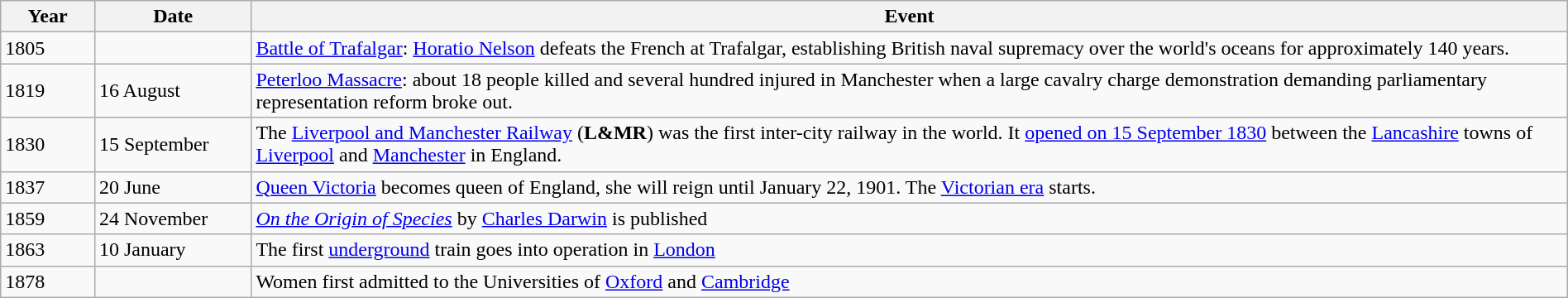<table class="wikitable" width="100%">
<tr>
<th style="width:6%">Year</th>
<th style="width:10%">Date</th>
<th>Event</th>
</tr>
<tr>
<td>1805</td>
<td></td>
<td><a href='#'>Battle of Trafalgar</a>: <a href='#'>Horatio Nelson</a> defeats the French at Trafalgar, establishing British naval supremacy over the world's oceans for approximately 140 years.</td>
</tr>
<tr>
<td>1819</td>
<td>16 August</td>
<td><a href='#'>Peterloo Massacre</a>: about 18 people killed and several hundred injured in Manchester when a large cavalry charge demonstration demanding parliamentary representation reform broke out.</td>
</tr>
<tr>
<td>1830</td>
<td>15 September</td>
<td>The <a href='#'>Liverpool and Manchester Railway</a> (<strong>L&MR</strong>) was the first inter-city railway in the world. It <a href='#'>opened on 15 September 1830</a> between the <a href='#'>Lancashire</a> towns of <a href='#'>Liverpool</a> and <a href='#'>Manchester</a> in England.</td>
</tr>
<tr>
<td>1837</td>
<td>20 June</td>
<td><a href='#'>Queen Victoria</a> becomes queen of England, she will reign until January 22, 1901. The <a href='#'>Victorian era</a> starts.</td>
</tr>
<tr>
<td>1859</td>
<td>24 November</td>
<td><em><a href='#'>On the Origin of Species</a></em> by <a href='#'>Charles Darwin</a> is published</td>
</tr>
<tr>
<td>1863</td>
<td>10 January</td>
<td>The first <a href='#'>underground</a> train goes into operation in <a href='#'>London</a></td>
</tr>
<tr>
<td>1878</td>
<td></td>
<td>Women first admitted to the Universities of <a href='#'>Oxford</a> and <a href='#'>Cambridge</a></td>
</tr>
</table>
